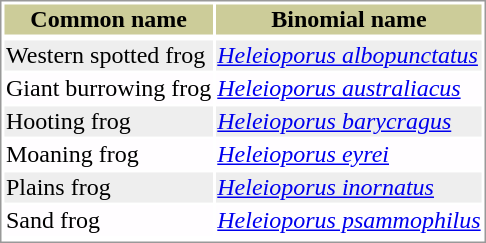<table style="text-align:left; border:1px solid #999999; ">
<tr style="background:#CCCC99; text-align: center; ">
<th>Common name</th>
<th>Binomial name</th>
</tr>
<tr>
</tr>
<tr style="background:#EEEEEE;">
<td>Western spotted frog</td>
<td><em><a href='#'>Heleioporus albopunctatus</a></em> </td>
</tr>
<tr style="background:#FFFDFF;">
<td>Giant burrowing frog</td>
<td><em><a href='#'>Heleioporus australiacus</a></em> </td>
</tr>
<tr style="background:#EEEEEE;">
<td>Hooting frog</td>
<td><em><a href='#'>Heleioporus barycragus</a></em> </td>
</tr>
<tr style="background:#FFFDFF;">
<td>Moaning frog</td>
<td><em><a href='#'>Heleioporus eyrei</a></em> </td>
</tr>
<tr style="background:#EEEEEE;">
<td>Plains frog</td>
<td><em><a href='#'>Heleioporus inornatus</a></em> </td>
</tr>
<tr style="background:#FFFDFF;">
<td>Sand frog</td>
<td><em><a href='#'>Heleioporus psammophilus</a></em> </td>
</tr>
<tr>
</tr>
</table>
